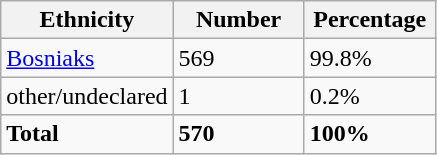<table class="wikitable">
<tr>
<th width="100px">Ethnicity</th>
<th width="80px">Number</th>
<th width="80px">Percentage</th>
</tr>
<tr>
<td><a href='#'>Bosniaks</a></td>
<td>569</td>
<td>99.8%</td>
</tr>
<tr>
<td>other/undeclared</td>
<td>1</td>
<td>0.2%</td>
</tr>
<tr>
<td><strong>Total</strong></td>
<td><strong>570</strong></td>
<td><strong>100%</strong></td>
</tr>
</table>
